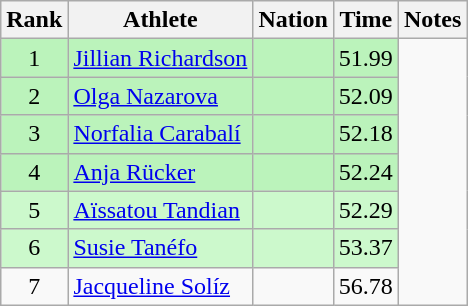<table class="wikitable sortable" style="text-align:center">
<tr>
<th>Rank</th>
<th>Athlete</th>
<th>Nation</th>
<th>Time</th>
<th>Notes</th>
</tr>
<tr style="background:#bbf3bb;">
<td>1</td>
<td align=left><a href='#'>Jillian Richardson</a></td>
<td align=left></td>
<td>51.99</td>
</tr>
<tr style="background:#bbf3bb;">
<td>2</td>
<td align=left><a href='#'>Olga Nazarova</a></td>
<td align=left></td>
<td>52.09</td>
</tr>
<tr style="background:#bbf3bb;">
<td>3</td>
<td align=left><a href='#'>Norfalia Carabalí</a></td>
<td align=left></td>
<td>52.18</td>
</tr>
<tr style="background:#bbf3bb;">
<td>4</td>
<td align=left><a href='#'>Anja Rücker</a></td>
<td align=left></td>
<td>52.24</td>
</tr>
<tr style="background:#ccf9cc;">
<td>5</td>
<td align=left><a href='#'>Aïssatou Tandian</a></td>
<td align=left></td>
<td>52.29</td>
</tr>
<tr style="background:#ccf9cc;">
<td>6</td>
<td align=left><a href='#'>Susie Tanéfo</a></td>
<td align=left></td>
<td>53.37</td>
</tr>
<tr>
<td>7</td>
<td align=left><a href='#'>Jacqueline Solíz</a></td>
<td align=left></td>
<td>56.78</td>
</tr>
</table>
